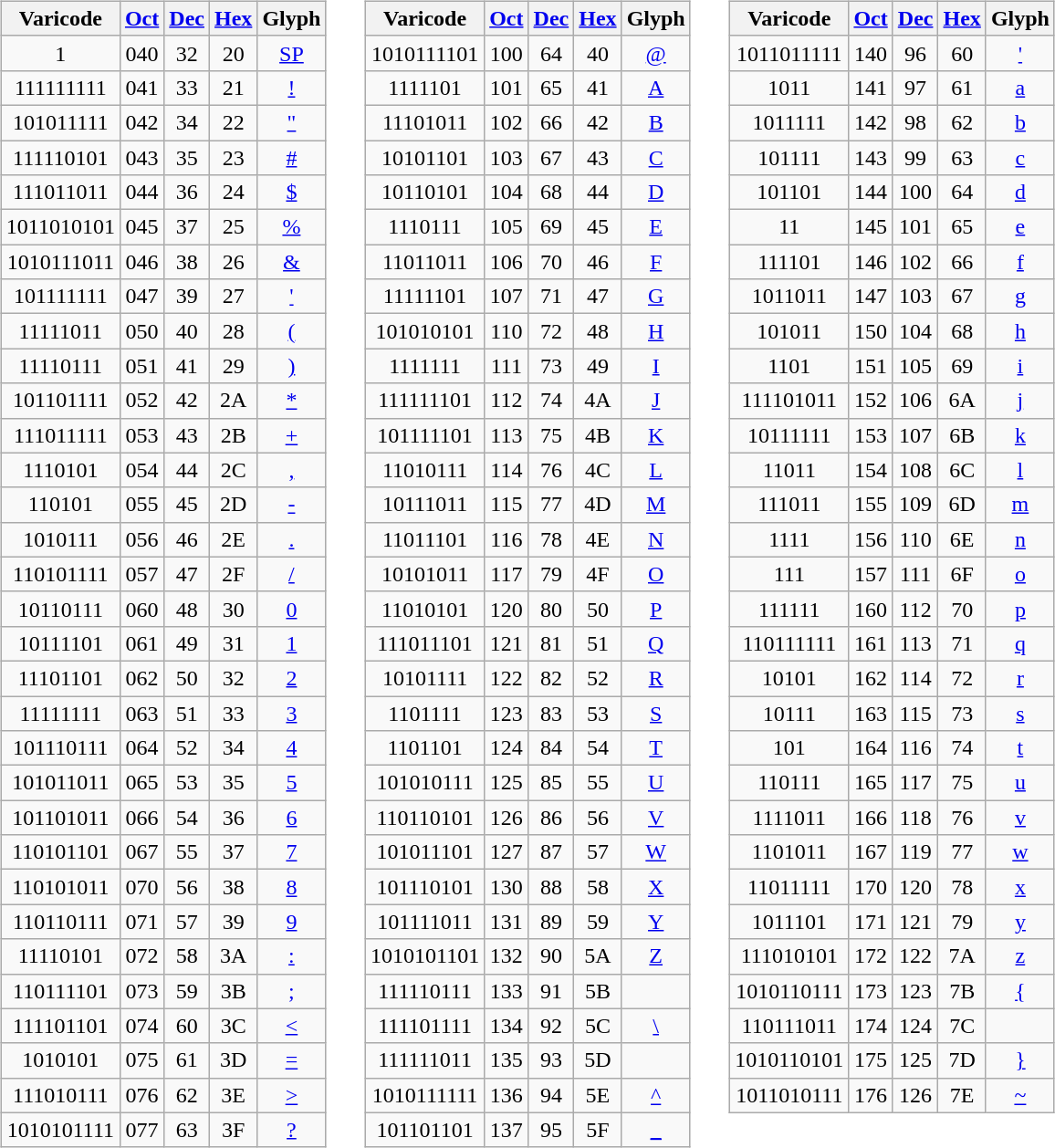<table>
<tr valign="top">
<td><br><table class="wikitable" style="text-align: center">
<tr>
<th>Varicode</th>
<th><a href='#'>Oct</a></th>
<th><a href='#'>Dec</a></th>
<th><a href='#'>Hex</a></th>
<th>Glyph</th>
</tr>
<tr>
<td>1</td>
<td>040</td>
<td>32</td>
<td>20</td>
<td><a href='#'>SP</a></td>
</tr>
<tr>
<td>111111111</td>
<td>041</td>
<td>33</td>
<td>21</td>
<td><a href='#'>!</a></td>
</tr>
<tr>
<td>101011111</td>
<td>042</td>
<td>34</td>
<td>22</td>
<td><a href='#'>"</a></td>
</tr>
<tr>
<td>111110101</td>
<td>043</td>
<td>35</td>
<td>23</td>
<td><a href='#'>#</a></td>
</tr>
<tr>
<td>111011011</td>
<td>044</td>
<td>36</td>
<td>24</td>
<td><a href='#'>$</a></td>
</tr>
<tr>
<td>1011010101</td>
<td>045</td>
<td>37</td>
<td>25</td>
<td><a href='#'>%</a></td>
</tr>
<tr>
<td>1010111011</td>
<td>046</td>
<td>38</td>
<td>26</td>
<td><a href='#'>&</a></td>
</tr>
<tr>
<td>101111111</td>
<td>047</td>
<td>39</td>
<td>27</td>
<td><a href='#'>'</a></td>
</tr>
<tr>
<td>11111011</td>
<td>050</td>
<td>40</td>
<td>28</td>
<td><a href='#'>(</a></td>
</tr>
<tr>
<td>11110111</td>
<td>051</td>
<td>41</td>
<td>29</td>
<td><a href='#'>)</a></td>
</tr>
<tr>
<td>101101111</td>
<td>052</td>
<td>42</td>
<td>2A</td>
<td><a href='#'>*</a></td>
</tr>
<tr>
<td>111011111</td>
<td>053</td>
<td>43</td>
<td>2B</td>
<td><a href='#'>+</a></td>
</tr>
<tr>
<td>1110101</td>
<td>054</td>
<td>44</td>
<td>2C</td>
<td><a href='#'>,</a></td>
</tr>
<tr>
<td>110101</td>
<td>055</td>
<td>45</td>
<td>2D</td>
<td><a href='#'>-</a></td>
</tr>
<tr>
<td>1010111</td>
<td>056</td>
<td>46</td>
<td>2E</td>
<td><a href='#'>.</a></td>
</tr>
<tr>
<td>110101111</td>
<td>057</td>
<td>47</td>
<td>2F</td>
<td><a href='#'>/</a></td>
</tr>
<tr>
<td>10110111</td>
<td>060</td>
<td>48</td>
<td>30</td>
<td><a href='#'>0</a></td>
</tr>
<tr>
<td>10111101</td>
<td>061</td>
<td>49</td>
<td>31</td>
<td><a href='#'>1</a></td>
</tr>
<tr>
<td>11101101</td>
<td>062</td>
<td>50</td>
<td>32</td>
<td><a href='#'>2</a></td>
</tr>
<tr>
<td>11111111</td>
<td>063</td>
<td>51</td>
<td>33</td>
<td><a href='#'>3</a></td>
</tr>
<tr>
<td>101110111</td>
<td>064</td>
<td>52</td>
<td>34</td>
<td><a href='#'>4</a></td>
</tr>
<tr>
<td>101011011</td>
<td>065</td>
<td>53</td>
<td>35</td>
<td><a href='#'>5</a></td>
</tr>
<tr>
<td>101101011</td>
<td>066</td>
<td>54</td>
<td>36</td>
<td><a href='#'>6</a></td>
</tr>
<tr>
<td>110101101</td>
<td>067</td>
<td>55</td>
<td>37</td>
<td><a href='#'>7</a></td>
</tr>
<tr>
<td>110101011</td>
<td>070</td>
<td>56</td>
<td>38</td>
<td><a href='#'>8</a></td>
</tr>
<tr>
<td>110110111</td>
<td>071</td>
<td>57</td>
<td>39</td>
<td><a href='#'>9</a></td>
</tr>
<tr>
<td>11110101</td>
<td>072</td>
<td>58</td>
<td>3A</td>
<td><a href='#'>:</a></td>
</tr>
<tr>
<td>110111101</td>
<td>073</td>
<td>59</td>
<td>3B</td>
<td><a href='#'>;</a></td>
</tr>
<tr>
<td>111101101</td>
<td>074</td>
<td>60</td>
<td>3C</td>
<td><a href='#'><</a></td>
</tr>
<tr>
<td>1010101</td>
<td>075</td>
<td>61</td>
<td>3D</td>
<td><a href='#'>=</a></td>
</tr>
<tr>
<td>111010111</td>
<td>076</td>
<td>62</td>
<td>3E</td>
<td><a href='#'>></a></td>
</tr>
<tr>
<td>1010101111</td>
<td>077</td>
<td>63</td>
<td>3F</td>
<td><a href='#'>?</a></td>
</tr>
</table>
</td>
<td> </td>
<td><br><table class="wikitable" style="text-align: center">
<tr valign="bottom">
<th>Varicode</th>
<th><a href='#'>Oct</a></th>
<th><a href='#'>Dec</a></th>
<th><a href='#'>Hex</a></th>
<th>Glyph</th>
</tr>
<tr>
<td>1010111101</td>
<td>100</td>
<td>64</td>
<td>40</td>
<td><a href='#'>@</a></td>
</tr>
<tr>
<td>1111101</td>
<td>101</td>
<td>65</td>
<td>41</td>
<td><a href='#'>A</a></td>
</tr>
<tr>
<td>11101011</td>
<td>102</td>
<td>66</td>
<td>42</td>
<td><a href='#'>B</a></td>
</tr>
<tr>
<td>10101101</td>
<td>103</td>
<td>67</td>
<td>43</td>
<td><a href='#'>C</a></td>
</tr>
<tr>
<td>10110101</td>
<td>104</td>
<td>68</td>
<td>44</td>
<td><a href='#'>D</a></td>
</tr>
<tr>
<td>1110111</td>
<td>105</td>
<td>69</td>
<td>45</td>
<td><a href='#'>E</a></td>
</tr>
<tr>
<td>11011011</td>
<td>106</td>
<td>70</td>
<td>46</td>
<td><a href='#'>F</a></td>
</tr>
<tr>
<td>11111101</td>
<td>107</td>
<td>71</td>
<td>47</td>
<td><a href='#'>G</a></td>
</tr>
<tr>
<td>101010101</td>
<td>110</td>
<td>72</td>
<td>48</td>
<td><a href='#'>H</a></td>
</tr>
<tr>
<td>1111111</td>
<td>111</td>
<td>73</td>
<td>49</td>
<td><a href='#'>I</a></td>
</tr>
<tr>
<td>111111101</td>
<td>112</td>
<td>74</td>
<td>4A</td>
<td><a href='#'>J</a></td>
</tr>
<tr>
<td>101111101</td>
<td>113</td>
<td>75</td>
<td>4B</td>
<td><a href='#'>K</a></td>
</tr>
<tr>
<td>11010111</td>
<td>114</td>
<td>76</td>
<td>4C</td>
<td><a href='#'>L</a></td>
</tr>
<tr>
<td>10111011</td>
<td>115</td>
<td>77</td>
<td>4D</td>
<td><a href='#'>M</a></td>
</tr>
<tr>
<td>11011101</td>
<td>116</td>
<td>78</td>
<td>4E</td>
<td><a href='#'>N</a></td>
</tr>
<tr>
<td>10101011</td>
<td>117</td>
<td>79</td>
<td>4F</td>
<td><a href='#'>O</a></td>
</tr>
<tr>
<td>11010101</td>
<td>120</td>
<td>80</td>
<td>50</td>
<td><a href='#'>P</a></td>
</tr>
<tr>
<td>111011101</td>
<td>121</td>
<td>81</td>
<td>51</td>
<td><a href='#'>Q</a></td>
</tr>
<tr>
<td>10101111</td>
<td>122</td>
<td>82</td>
<td>52</td>
<td><a href='#'>R</a></td>
</tr>
<tr>
<td>1101111</td>
<td>123</td>
<td>83</td>
<td>53</td>
<td><a href='#'>S</a></td>
</tr>
<tr>
<td>1101101</td>
<td>124</td>
<td>84</td>
<td>54</td>
<td><a href='#'>T</a></td>
</tr>
<tr>
<td>101010111</td>
<td>125</td>
<td>85</td>
<td>55</td>
<td><a href='#'>U</a></td>
</tr>
<tr>
<td>110110101</td>
<td>126</td>
<td>86</td>
<td>56</td>
<td><a href='#'>V</a></td>
</tr>
<tr>
<td>101011101</td>
<td>127</td>
<td>87</td>
<td>57</td>
<td><a href='#'>W</a></td>
</tr>
<tr>
<td>101110101</td>
<td>130</td>
<td>88</td>
<td>58</td>
<td><a href='#'>X</a></td>
</tr>
<tr>
<td>101111011</td>
<td>131</td>
<td>89</td>
<td>59</td>
<td><a href='#'>Y</a></td>
</tr>
<tr>
<td>1010101101</td>
<td>132</td>
<td>90</td>
<td>5A</td>
<td><a href='#'>Z</a></td>
</tr>
<tr>
<td>111110111</td>
<td>133</td>
<td>91</td>
<td>5B</td>
<td><a href='#'></a></td>
</tr>
<tr>
<td>111101111</td>
<td>134</td>
<td>92</td>
<td>5C</td>
<td><a href='#'>\</a></td>
</tr>
<tr>
<td>111111011</td>
<td>135</td>
<td>93</td>
<td>5D</td>
<td><a href='#'></a></td>
</tr>
<tr>
<td>1010111111</td>
<td>136</td>
<td>94</td>
<td>5E</td>
<td><a href='#'>^</a></td>
</tr>
<tr>
<td>101101101</td>
<td>137</td>
<td>95</td>
<td>5F</td>
<td><a href='#'>_</a></td>
</tr>
</table>
</td>
<td> </td>
<td><br><table class="wikitable" style="text-align: center">
<tr valign="bottom">
<th>Varicode</th>
<th><a href='#'>Oct</a></th>
<th><a href='#'>Dec</a></th>
<th><a href='#'>Hex</a></th>
<th>Glyph</th>
</tr>
<tr>
<td>1011011111</td>
<td>140</td>
<td>96</td>
<td>60</td>
<td><a href='#'>'</a></td>
</tr>
<tr>
<td>1011</td>
<td>141</td>
<td>97</td>
<td>61</td>
<td><a href='#'>a</a></td>
</tr>
<tr>
<td>1011111</td>
<td>142</td>
<td>98</td>
<td>62</td>
<td><a href='#'>b</a></td>
</tr>
<tr>
<td>101111</td>
<td>143</td>
<td>99</td>
<td>63</td>
<td><a href='#'>c</a></td>
</tr>
<tr>
<td>101101</td>
<td>144</td>
<td>100</td>
<td>64</td>
<td><a href='#'>d</a></td>
</tr>
<tr>
<td>11</td>
<td>145</td>
<td>101</td>
<td>65</td>
<td><a href='#'>e</a></td>
</tr>
<tr>
<td>111101</td>
<td>146</td>
<td>102</td>
<td>66</td>
<td><a href='#'>f</a></td>
</tr>
<tr>
<td>1011011</td>
<td>147</td>
<td>103</td>
<td>67</td>
<td><a href='#'>g</a></td>
</tr>
<tr>
<td>101011</td>
<td>150</td>
<td>104</td>
<td>68</td>
<td><a href='#'>h</a></td>
</tr>
<tr>
<td>1101</td>
<td>151</td>
<td>105</td>
<td>69</td>
<td><a href='#'>i</a></td>
</tr>
<tr>
<td>111101011</td>
<td>152</td>
<td>106</td>
<td>6A</td>
<td><a href='#'>j</a></td>
</tr>
<tr>
<td>10111111</td>
<td>153</td>
<td>107</td>
<td>6B</td>
<td><a href='#'>k</a></td>
</tr>
<tr>
<td>11011</td>
<td>154</td>
<td>108</td>
<td>6C</td>
<td><a href='#'>l</a></td>
</tr>
<tr>
<td>111011</td>
<td>155</td>
<td>109</td>
<td>6D</td>
<td><a href='#'>m</a></td>
</tr>
<tr>
<td>1111</td>
<td>156</td>
<td>110</td>
<td>6E</td>
<td><a href='#'>n</a></td>
</tr>
<tr>
<td>111</td>
<td>157</td>
<td>111</td>
<td>6F</td>
<td><a href='#'>o</a></td>
</tr>
<tr>
<td>111111</td>
<td>160</td>
<td>112</td>
<td>70</td>
<td><a href='#'>p</a></td>
</tr>
<tr>
<td>110111111</td>
<td>161</td>
<td>113</td>
<td>71</td>
<td><a href='#'>q</a></td>
</tr>
<tr>
<td>10101</td>
<td>162</td>
<td>114</td>
<td>72</td>
<td><a href='#'>r</a></td>
</tr>
<tr>
<td>10111</td>
<td>163</td>
<td>115</td>
<td>73</td>
<td><a href='#'>s</a></td>
</tr>
<tr>
<td>101</td>
<td>164</td>
<td>116</td>
<td>74</td>
<td><a href='#'>t</a></td>
</tr>
<tr>
<td>110111</td>
<td>165</td>
<td>117</td>
<td>75</td>
<td><a href='#'>u</a></td>
</tr>
<tr>
<td>1111011</td>
<td>166</td>
<td>118</td>
<td>76</td>
<td><a href='#'>v</a></td>
</tr>
<tr>
<td>1101011</td>
<td>167</td>
<td>119</td>
<td>77</td>
<td><a href='#'>w</a></td>
</tr>
<tr>
<td>11011111</td>
<td>170</td>
<td>120</td>
<td>78</td>
<td><a href='#'>x</a></td>
</tr>
<tr>
<td>1011101</td>
<td>171</td>
<td>121</td>
<td>79</td>
<td><a href='#'>y</a></td>
</tr>
<tr>
<td>111010101</td>
<td>172</td>
<td>122</td>
<td>7A</td>
<td><a href='#'>z</a></td>
</tr>
<tr>
<td>1010110111</td>
<td>173</td>
<td>123</td>
<td>7B</td>
<td><a href='#'>{</a></td>
</tr>
<tr>
<td>110111011</td>
<td>174</td>
<td>124</td>
<td>7C</td>
<td><a href='#'></a></td>
</tr>
<tr>
<td>1010110101</td>
<td>175</td>
<td>125</td>
<td>7D</td>
<td><a href='#'>}</a></td>
</tr>
<tr>
<td>1011010111</td>
<td>176</td>
<td>126</td>
<td>7E</td>
<td><a href='#'>~</a></td>
</tr>
</table>
</td>
</tr>
</table>
